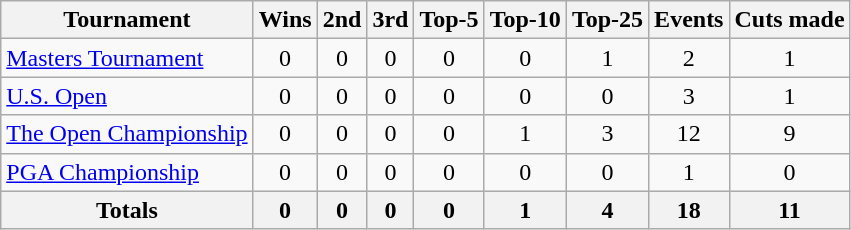<table class=wikitable style=text-align:center>
<tr>
<th>Tournament</th>
<th>Wins</th>
<th>2nd</th>
<th>3rd</th>
<th>Top-5</th>
<th>Top-10</th>
<th>Top-25</th>
<th>Events</th>
<th>Cuts made</th>
</tr>
<tr>
<td align=left><a href='#'>Masters Tournament</a></td>
<td>0</td>
<td>0</td>
<td>0</td>
<td>0</td>
<td>0</td>
<td>1</td>
<td>2</td>
<td>1</td>
</tr>
<tr>
<td align=left><a href='#'>U.S. Open</a></td>
<td>0</td>
<td>0</td>
<td>0</td>
<td>0</td>
<td>0</td>
<td>0</td>
<td>3</td>
<td>1</td>
</tr>
<tr>
<td align=left><a href='#'>The Open Championship</a></td>
<td>0</td>
<td>0</td>
<td>0</td>
<td>0</td>
<td>1</td>
<td>3</td>
<td>12</td>
<td>9</td>
</tr>
<tr>
<td align=left><a href='#'>PGA Championship</a></td>
<td>0</td>
<td>0</td>
<td>0</td>
<td>0</td>
<td>0</td>
<td>0</td>
<td>1</td>
<td>0</td>
</tr>
<tr>
<th>Totals</th>
<th>0</th>
<th>0</th>
<th>0</th>
<th>0</th>
<th>1</th>
<th>4</th>
<th>18</th>
<th>11</th>
</tr>
</table>
